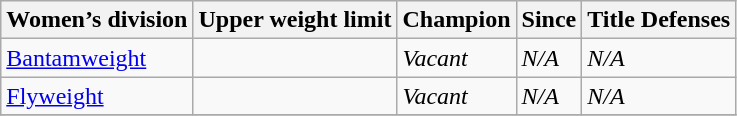<table class="wikitable">
<tr>
<th>Women’s division</th>
<th>Upper weight limit</th>
<th>Champion</th>
<th>Since</th>
<th>Title Defenses</th>
</tr>
<tr>
<td><a href='#'>Bantamweight</a></td>
<td></td>
<td><em>Vacant</em></td>
<td><em>N/A</em></td>
<td><em>N/A</em></td>
</tr>
<tr>
<td><a href='#'>Flyweight</a></td>
<td></td>
<td><em>Vacant</em></td>
<td><em>N/A</em></td>
<td><em>N/A</em></td>
</tr>
<tr>
</tr>
</table>
